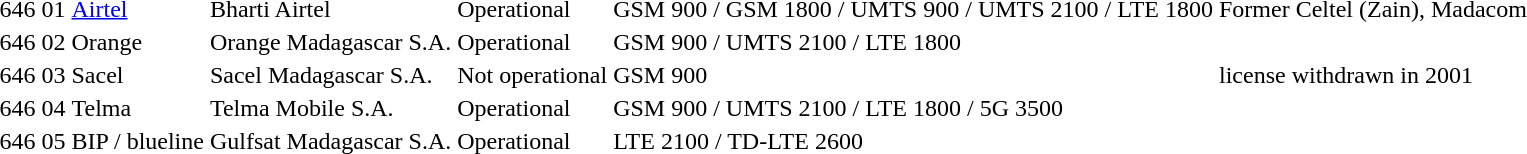<table>
<tr>
<td>646</td>
<td>01</td>
<td><a href='#'>Airtel</a></td>
<td>Bharti Airtel</td>
<td>Operational</td>
<td>GSM 900 / GSM 1800 / UMTS 900 / UMTS 2100 / LTE 1800</td>
<td>Former Celtel (Zain), Madacom </td>
</tr>
<tr>
<td>646</td>
<td>02</td>
<td>Orange</td>
<td>Orange Madagascar S.A.</td>
<td>Operational</td>
<td>GSM 900 / UMTS 2100 / LTE 1800</td>
<td></td>
</tr>
<tr>
<td>646</td>
<td>03</td>
<td>Sacel</td>
<td>Sacel Madagascar S.A.</td>
<td>Not operational</td>
<td>GSM 900</td>
<td>license withdrawn in 2001 </td>
</tr>
<tr>
<td>646</td>
<td>04</td>
<td>Telma</td>
<td>Telma Mobile S.A.</td>
<td>Operational</td>
<td>GSM 900 / UMTS 2100 / LTE 1800 / 5G 3500</td>
<td></td>
</tr>
<tr>
<td>646</td>
<td>05</td>
<td>BIP / blueline</td>
<td>Gulfsat Madagascar S.A.</td>
<td>Operational</td>
<td>LTE 2100 / TD-LTE 2600</td>
<td></td>
</tr>
</table>
